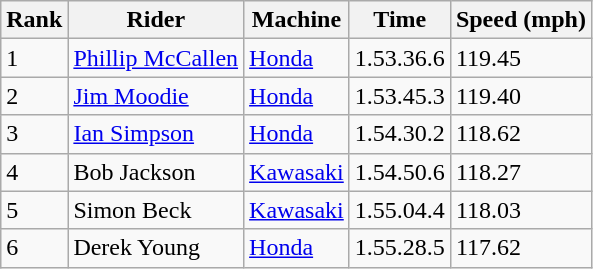<table class="wikitable">
<tr>
<th>Rank</th>
<th>Rider</th>
<th>Machine</th>
<th>Time</th>
<th>Speed (mph)</th>
</tr>
<tr>
<td>1</td>
<td> <a href='#'>Phillip McCallen</a></td>
<td><a href='#'>Honda</a></td>
<td>1.53.36.6</td>
<td>119.45</td>
</tr>
<tr>
<td>2</td>
<td> <a href='#'>Jim Moodie</a></td>
<td><a href='#'>Honda</a></td>
<td>1.53.45.3</td>
<td>119.40</td>
</tr>
<tr>
<td>3</td>
<td> <a href='#'>Ian Simpson</a></td>
<td><a href='#'>Honda</a></td>
<td>1.54.30.2</td>
<td>118.62</td>
</tr>
<tr>
<td>4</td>
<td> Bob Jackson</td>
<td><a href='#'>Kawasaki</a></td>
<td>1.54.50.6</td>
<td>118.27</td>
</tr>
<tr>
<td>5</td>
<td> Simon Beck</td>
<td><a href='#'>Kawasaki</a></td>
<td>1.55.04.4</td>
<td>118.03</td>
</tr>
<tr>
<td>6</td>
<td> Derek Young</td>
<td><a href='#'>Honda</a></td>
<td>1.55.28.5</td>
<td>117.62</td>
</tr>
</table>
